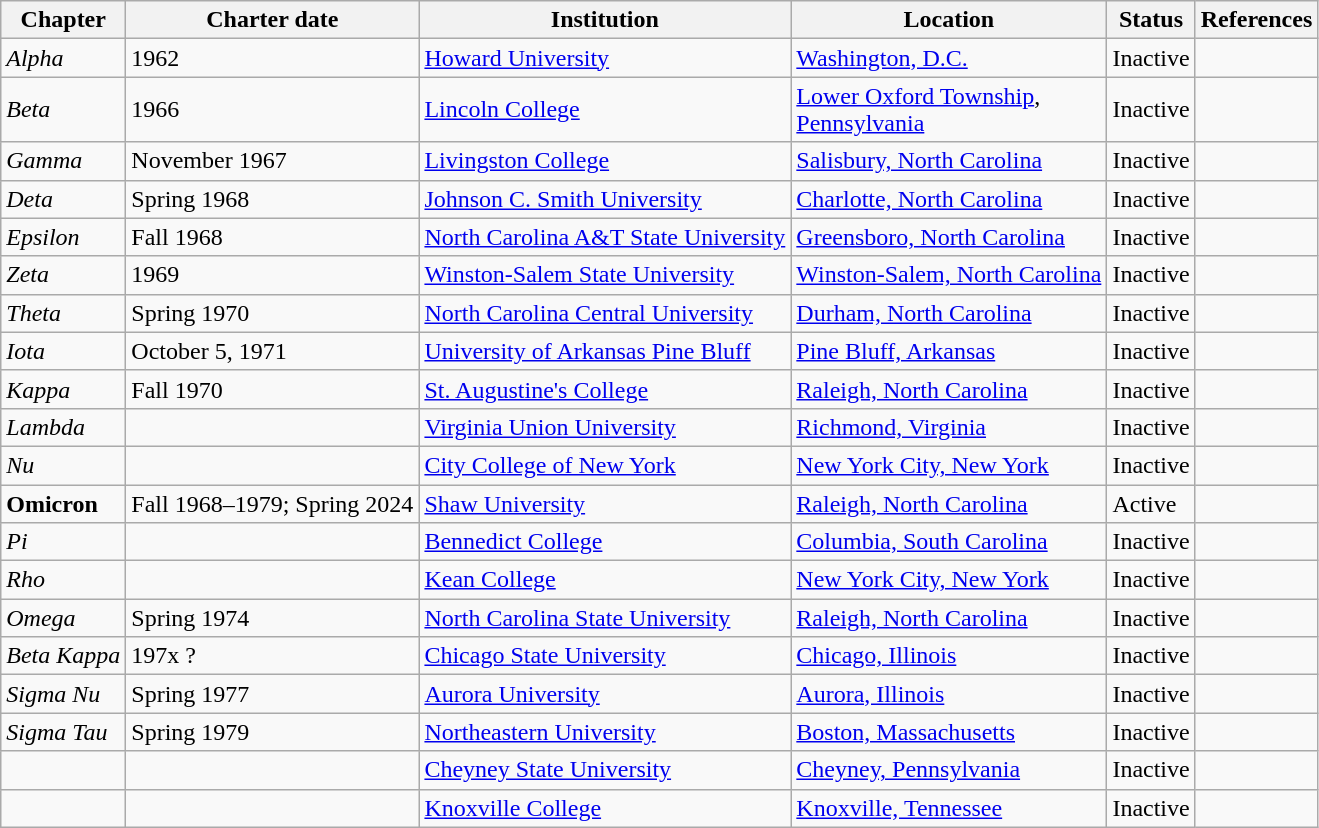<table class="wikitable sortable">
<tr>
<th>Chapter</th>
<th>Charter date</th>
<th>Institution</th>
<th>Location</th>
<th>Status</th>
<th>References</th>
</tr>
<tr>
<td><em>Alpha</em></td>
<td>1962</td>
<td><a href='#'>Howard University</a></td>
<td><a href='#'>Washington, D.C.</a></td>
<td>Inactive</td>
<td></td>
</tr>
<tr>
<td><em>Beta</em></td>
<td>1966</td>
<td><a href='#'>Lincoln College</a></td>
<td><a href='#'>Lower Oxford Township</a>,<br><a href='#'>Pennsylvania</a></td>
<td>Inactive</td>
<td></td>
</tr>
<tr>
<td><em>Gamma</em></td>
<td>November 1967</td>
<td><a href='#'>Livingston College</a></td>
<td><a href='#'>Salisbury, North Carolina</a></td>
<td>Inactive</td>
<td></td>
</tr>
<tr>
<td><em>Deta</em></td>
<td>Spring 1968</td>
<td><a href='#'>Johnson C. Smith University</a></td>
<td><a href='#'>Charlotte, North Carolina</a></td>
<td>Inactive</td>
<td></td>
</tr>
<tr>
<td><em>Epsilon</em></td>
<td>Fall 1968</td>
<td><a href='#'>North Carolina A&T State University</a></td>
<td><a href='#'>Greensboro, North Carolina</a></td>
<td>Inactive</td>
<td></td>
</tr>
<tr>
<td><em>Zeta</em></td>
<td>1969</td>
<td><a href='#'>Winston-Salem State University</a></td>
<td><a href='#'>Winston-Salem, North Carolina</a></td>
<td>Inactive</td>
<td></td>
</tr>
<tr>
<td><em>Theta</em></td>
<td>Spring 1970</td>
<td><a href='#'>North Carolina Central University</a></td>
<td><a href='#'>Durham, North Carolina</a></td>
<td>Inactive</td>
<td></td>
</tr>
<tr>
<td><em>Iota</em></td>
<td>October 5, 1971</td>
<td><a href='#'>University of Arkansas Pine Bluff</a></td>
<td><a href='#'>Pine Bluff, Arkansas</a></td>
<td>Inactive</td>
<td></td>
</tr>
<tr>
<td><em>Kappa</em></td>
<td>Fall 1970</td>
<td><a href='#'>St. Augustine's College</a></td>
<td><a href='#'>Raleigh, North Carolina</a></td>
<td>Inactive</td>
<td></td>
</tr>
<tr>
<td><em>Lambda</em></td>
<td></td>
<td><a href='#'>Virginia Union University</a></td>
<td><a href='#'>Richmond, Virginia</a></td>
<td>Inactive</td>
<td></td>
</tr>
<tr>
<td><em>Nu</em></td>
<td></td>
<td><a href='#'>City College of New York</a></td>
<td><a href='#'>New York City, New York</a></td>
<td>Inactive</td>
<td></td>
</tr>
<tr>
<td><strong>Omicron</strong></td>
<td>Fall 1968–1979; Spring 2024</td>
<td><a href='#'>Shaw University</a></td>
<td><a href='#'>Raleigh, North Carolina</a></td>
<td>Active</td>
<td></td>
</tr>
<tr>
<td><em>Pi</em></td>
<td></td>
<td><a href='#'>Bennedict College</a></td>
<td><a href='#'>Columbia, South Carolina</a></td>
<td>Inactive</td>
<td></td>
</tr>
<tr>
<td><em>Rho</em></td>
<td></td>
<td><a href='#'>Kean College</a></td>
<td><a href='#'>New York City, New York</a></td>
<td>Inactive</td>
<td></td>
</tr>
<tr>
<td><em>Omega</em></td>
<td>Spring 1974</td>
<td><a href='#'>North Carolina State University</a></td>
<td><a href='#'>Raleigh, North Carolina</a></td>
<td>Inactive</td>
<td></td>
</tr>
<tr>
<td><em>Beta Kappa</em></td>
<td>197x ?</td>
<td><a href='#'>Chicago State University</a></td>
<td><a href='#'>Chicago, Illinois</a></td>
<td>Inactive</td>
<td></td>
</tr>
<tr>
<td><em>Sigma Nu</em></td>
<td>Spring 1977</td>
<td><a href='#'>Aurora University</a></td>
<td><a href='#'>Aurora, Illinois</a></td>
<td>Inactive</td>
<td></td>
</tr>
<tr>
<td><em>Sigma Tau</em></td>
<td>Spring 1979</td>
<td><a href='#'>Northeastern University</a></td>
<td><a href='#'>Boston, Massachusetts</a></td>
<td>Inactive</td>
<td></td>
</tr>
<tr>
<td></td>
<td></td>
<td><a href='#'>Cheyney State University</a></td>
<td><a href='#'>Cheyney, Pennsylvania</a></td>
<td>Inactive</td>
<td></td>
</tr>
<tr>
<td></td>
<td></td>
<td><a href='#'>Knoxville College</a></td>
<td><a href='#'>Knoxville, Tennessee</a></td>
<td>Inactive</td>
<td></td>
</tr>
</table>
